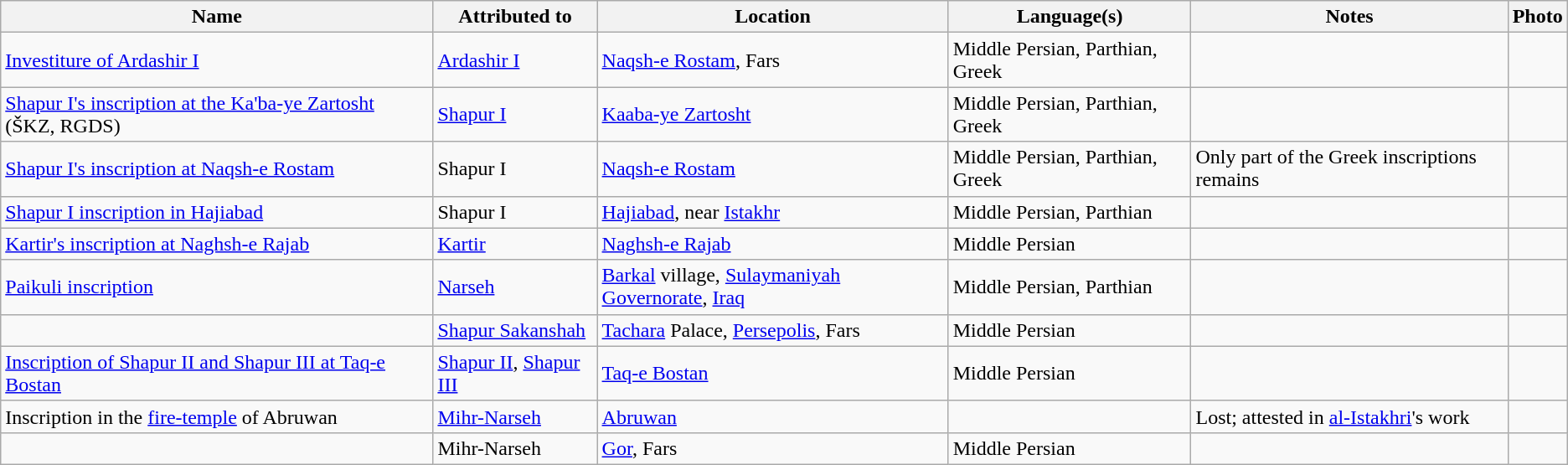<table class=wikitable>
<tr>
<th>Name</th>
<th>Attributed to</th>
<th>Location</th>
<th>Language(s)</th>
<th>Notes</th>
<th>Photo</th>
</tr>
<tr>
<td><a href='#'>Investiture of Ardashir I</a></td>
<td><a href='#'>Ardashir I</a></td>
<td><a href='#'>Naqsh-e Rostam</a>, Fars</td>
<td>Middle Persian, Parthian, Greek</td>
<td></td>
<td></td>
</tr>
<tr>
<td><a href='#'>Shapur I's inscription at the Ka'ba-ye Zartosht</a> (ŠKZ, RGDS)</td>
<td><a href='#'>Shapur I</a></td>
<td><a href='#'>Kaaba-ye Zartosht</a></td>
<td>Middle Persian, Parthian, Greek</td>
<td></td>
<td></td>
</tr>
<tr>
<td><a href='#'>Shapur I's inscription at Naqsh-e Rostam</a></td>
<td>Shapur I</td>
<td><a href='#'>Naqsh-e Rostam</a></td>
<td>Middle Persian, Parthian, Greek</td>
<td>Only part of the Greek inscriptions remains</td>
<td></td>
</tr>
<tr>
<td><a href='#'>Shapur I inscription in Hajiabad</a></td>
<td>Shapur I</td>
<td><a href='#'>Hajiabad</a>, near <a href='#'>Istakhr</a></td>
<td>Middle Persian, Parthian</td>
<td></td>
<td></td>
</tr>
<tr>
<td><a href='#'>Kartir's inscription at Naghsh-e Rajab</a></td>
<td><a href='#'>Kartir</a></td>
<td><a href='#'>Naghsh-e Rajab</a></td>
<td>Middle Persian</td>
<td></td>
<td></td>
</tr>
<tr>
<td><a href='#'>Paikuli inscription</a></td>
<td><a href='#'>Narseh</a></td>
<td><a href='#'>Barkal</a> village, <a href='#'>Sulaymaniyah Governorate</a>, <a href='#'>Iraq</a></td>
<td>Middle Persian, Parthian</td>
<td></td>
<td></td>
</tr>
<tr>
<td></td>
<td><a href='#'>Shapur Sakanshah</a></td>
<td><a href='#'>Tachara</a> Palace, <a href='#'>Persepolis</a>, Fars</td>
<td>Middle Persian</td>
<td></td>
<td></td>
</tr>
<tr>
<td><a href='#'>Inscription of Shapur II and Shapur III at Taq-e Bostan</a></td>
<td><a href='#'>Shapur II</a>, <a href='#'>Shapur III</a></td>
<td><a href='#'>Taq-e Bostan</a></td>
<td>Middle Persian</td>
<td></td>
<td></td>
</tr>
<tr>
<td>Inscription in the <a href='#'>fire-temple</a> of Abruwan</td>
<td><a href='#'>Mihr-Narseh</a></td>
<td><a href='#'>Abruwan</a></td>
<td></td>
<td>Lost; attested in <a href='#'>al-Istakhri</a>'s work</td>
<td></td>
</tr>
<tr>
<td></td>
<td>Mihr-Narseh</td>
<td><a href='#'>Gor</a>, Fars</td>
<td>Middle Persian</td>
<td></td>
<td></td>
</tr>
</table>
